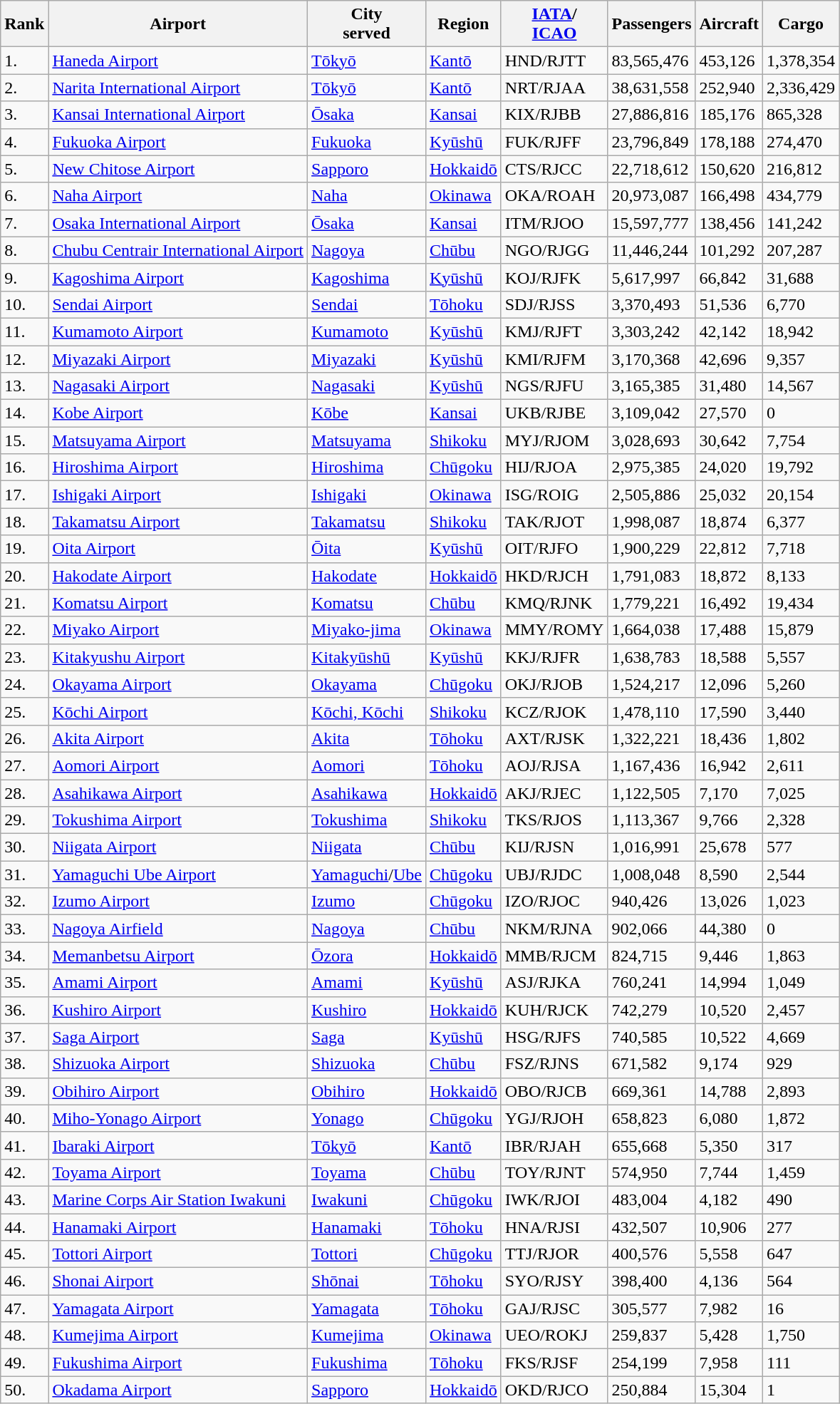<table class="wikitable sortable">
<tr>
<th>Rank</th>
<th>Airport</th>
<th>City<br>served</th>
<th>Region</th>
<th><a href='#'>IATA</a>/<br><a href='#'>ICAO</a></th>
<th>Passengers</th>
<th>Aircraft</th>
<th>Cargo</th>
</tr>
<tr>
<td>1.</td>
<td><a href='#'>Haneda Airport</a></td>
<td><a href='#'>Tōkyō</a></td>
<td><a href='#'>Kantō</a></td>
<td>HND/RJTT</td>
<td>83,565,476</td>
<td>453,126</td>
<td>1,378,354</td>
</tr>
<tr>
<td>2.</td>
<td><a href='#'>Narita International Airport</a></td>
<td><a href='#'>Tōkyō</a></td>
<td><a href='#'>Kantō</a></td>
<td>NRT/RJAA</td>
<td>38,631,558</td>
<td>252,940</td>
<td>2,336,429</td>
</tr>
<tr>
<td>3.</td>
<td><a href='#'>Kansai International Airport</a></td>
<td><a href='#'>Ōsaka</a></td>
<td><a href='#'>Kansai</a></td>
<td>KIX/RJBB</td>
<td>27,886,816</td>
<td>185,176</td>
<td>865,328</td>
</tr>
<tr>
<td>4.</td>
<td><a href='#'>Fukuoka Airport</a></td>
<td><a href='#'>Fukuoka</a></td>
<td><a href='#'>Kyūshū</a></td>
<td>FUK/RJFF</td>
<td>23,796,849</td>
<td>178,188</td>
<td>274,470</td>
</tr>
<tr>
<td>5.</td>
<td><a href='#'>New Chitose Airport</a></td>
<td><a href='#'>Sapporo</a></td>
<td><a href='#'>Hokkaidō</a></td>
<td>CTS/RJCC</td>
<td>22,718,612</td>
<td>150,620</td>
<td>216,812</td>
</tr>
<tr>
<td>6.</td>
<td><a href='#'>Naha Airport</a></td>
<td><a href='#'>Naha</a></td>
<td><a href='#'>Okinawa</a></td>
<td>OKA/ROAH</td>
<td>20,973,087</td>
<td>166,498</td>
<td>434,779</td>
</tr>
<tr>
<td>7.</td>
<td><a href='#'>Osaka International Airport</a></td>
<td><a href='#'>Ōsaka</a></td>
<td><a href='#'>Kansai</a></td>
<td>ITM/RJOO</td>
<td>15,597,777</td>
<td>138,456</td>
<td>141,242</td>
</tr>
<tr>
<td>8.</td>
<td><a href='#'>Chubu Centrair International Airport</a></td>
<td><a href='#'>Nagoya</a></td>
<td><a href='#'>Chūbu</a></td>
<td>NGO/RJGG</td>
<td>11,446,244</td>
<td>101,292</td>
<td>207,287</td>
</tr>
<tr>
<td>9.</td>
<td><a href='#'>Kagoshima Airport</a></td>
<td><a href='#'>Kagoshima</a></td>
<td><a href='#'>Kyūshū</a></td>
<td>KOJ/RJFK</td>
<td>5,617,997</td>
<td>66,842</td>
<td>31,688</td>
</tr>
<tr>
<td>10.</td>
<td><a href='#'>Sendai Airport</a></td>
<td><a href='#'>Sendai</a></td>
<td><a href='#'>Tōhoku</a></td>
<td>SDJ/RJSS</td>
<td>3,370,493</td>
<td>51,536</td>
<td>6,770</td>
</tr>
<tr>
<td>11.</td>
<td><a href='#'>Kumamoto Airport</a></td>
<td><a href='#'>Kumamoto</a></td>
<td><a href='#'>Kyūshū</a></td>
<td>KMJ/RJFT</td>
<td>3,303,242</td>
<td>42,142</td>
<td>18,942</td>
</tr>
<tr>
<td>12.</td>
<td><a href='#'>Miyazaki Airport</a></td>
<td><a href='#'>Miyazaki</a></td>
<td><a href='#'>Kyūshū</a></td>
<td>KMI/RJFM</td>
<td>3,170,368</td>
<td>42,696</td>
<td>9,357</td>
</tr>
<tr>
<td>13.</td>
<td><a href='#'>Nagasaki Airport</a></td>
<td><a href='#'>Nagasaki</a></td>
<td><a href='#'>Kyūshū</a></td>
<td>NGS/RJFU</td>
<td>3,165,385</td>
<td>31,480</td>
<td>14,567</td>
</tr>
<tr>
<td>14.</td>
<td><a href='#'>Kobe Airport</a></td>
<td><a href='#'>Kōbe</a></td>
<td><a href='#'>Kansai</a></td>
<td>UKB/RJBE</td>
<td>3,109,042</td>
<td>27,570</td>
<td>0</td>
</tr>
<tr>
<td>15.</td>
<td><a href='#'>Matsuyama Airport</a></td>
<td><a href='#'>Matsuyama</a></td>
<td><a href='#'>Shikoku</a></td>
<td>MYJ/RJOM</td>
<td>3,028,693</td>
<td>30,642</td>
<td>7,754</td>
</tr>
<tr>
<td>16.</td>
<td><a href='#'>Hiroshima Airport</a></td>
<td><a href='#'>Hiroshima</a></td>
<td><a href='#'>Chūgoku</a></td>
<td>HIJ/RJOA</td>
<td>2,975,385</td>
<td>24,020</td>
<td>19,792</td>
</tr>
<tr>
<td>17.</td>
<td><a href='#'>Ishigaki Airport</a></td>
<td><a href='#'>Ishigaki</a></td>
<td><a href='#'>Okinawa</a></td>
<td>ISG/ROIG</td>
<td>2,505,886</td>
<td>25,032</td>
<td>20,154</td>
</tr>
<tr>
<td>18.</td>
<td><a href='#'>Takamatsu Airport</a></td>
<td><a href='#'>Takamatsu</a></td>
<td><a href='#'>Shikoku</a></td>
<td>TAK/RJOT</td>
<td>1,998,087</td>
<td>18,874</td>
<td>6,377</td>
</tr>
<tr>
<td>19.</td>
<td><a href='#'>Oita Airport</a></td>
<td><a href='#'>Ōita</a></td>
<td><a href='#'>Kyūshū</a></td>
<td>OIT/RJFO</td>
<td>1,900,229</td>
<td>22,812</td>
<td>7,718</td>
</tr>
<tr>
<td>20.</td>
<td><a href='#'>Hakodate Airport</a></td>
<td><a href='#'>Hakodate</a></td>
<td><a href='#'>Hokkaidō</a></td>
<td>HKD/RJCH</td>
<td>1,791,083</td>
<td>18,872</td>
<td>8,133</td>
</tr>
<tr>
<td>21.</td>
<td><a href='#'>Komatsu Airport</a></td>
<td><a href='#'>Komatsu</a></td>
<td><a href='#'>Chūbu</a></td>
<td>KMQ/RJNK</td>
<td>1,779,221</td>
<td>16,492</td>
<td>19,434</td>
</tr>
<tr>
<td>22.</td>
<td><a href='#'>Miyako Airport</a></td>
<td><a href='#'>Miyako-jima</a></td>
<td><a href='#'>Okinawa</a></td>
<td>MMY/ROMY</td>
<td>1,664,038</td>
<td>17,488</td>
<td>15,879</td>
</tr>
<tr>
<td>23.</td>
<td><a href='#'>Kitakyushu Airport</a></td>
<td><a href='#'>Kitakyūshū</a></td>
<td><a href='#'>Kyūshū</a></td>
<td>KKJ/RJFR</td>
<td>1,638,783</td>
<td>18,588</td>
<td>5,557</td>
</tr>
<tr>
<td>24.</td>
<td><a href='#'>Okayama Airport</a></td>
<td><a href='#'>Okayama</a></td>
<td><a href='#'>Chūgoku</a></td>
<td>OKJ/RJOB</td>
<td>1,524,217</td>
<td>12,096</td>
<td>5,260</td>
</tr>
<tr>
<td>25.</td>
<td><a href='#'>Kōchi Airport</a></td>
<td><a href='#'>Kōchi, Kōchi</a></td>
<td><a href='#'>Shikoku</a></td>
<td>KCZ/RJOK</td>
<td>1,478,110</td>
<td>17,590</td>
<td>3,440</td>
</tr>
<tr>
<td>26.</td>
<td><a href='#'>Akita Airport</a></td>
<td><a href='#'>Akita</a></td>
<td><a href='#'>Tōhoku</a></td>
<td>AXT/RJSK</td>
<td>1,322,221</td>
<td>18,436</td>
<td>1,802</td>
</tr>
<tr>
<td>27.</td>
<td><a href='#'>Aomori Airport</a></td>
<td><a href='#'>Aomori</a></td>
<td><a href='#'>Tōhoku</a></td>
<td>AOJ/RJSA</td>
<td>1,167,436</td>
<td>16,942</td>
<td>2,611</td>
</tr>
<tr>
<td>28.</td>
<td><a href='#'>Asahikawa Airport</a></td>
<td><a href='#'>Asahikawa</a></td>
<td><a href='#'>Hokkaidō</a></td>
<td>AKJ/RJEC</td>
<td>1,122,505</td>
<td>7,170</td>
<td>7,025</td>
</tr>
<tr>
<td>29.</td>
<td><a href='#'>Tokushima Airport</a></td>
<td><a href='#'>Tokushima</a></td>
<td><a href='#'>Shikoku</a></td>
<td>TKS/RJOS</td>
<td>1,113,367</td>
<td>9,766</td>
<td>2,328</td>
</tr>
<tr>
<td>30.</td>
<td><a href='#'>Niigata Airport</a></td>
<td><a href='#'>Niigata</a></td>
<td><a href='#'>Chūbu</a></td>
<td>KIJ/RJSN</td>
<td>1,016,991</td>
<td>25,678</td>
<td>577</td>
</tr>
<tr>
<td>31.</td>
<td><a href='#'>Yamaguchi Ube Airport</a></td>
<td><a href='#'>Yamaguchi</a>/<a href='#'>Ube</a></td>
<td><a href='#'>Chūgoku</a></td>
<td>UBJ/RJDC</td>
<td>1,008,048</td>
<td>8,590</td>
<td>2,544</td>
</tr>
<tr>
<td>32.</td>
<td><a href='#'>Izumo Airport</a></td>
<td><a href='#'>Izumo</a></td>
<td><a href='#'>Chūgoku</a></td>
<td>IZO/RJOC</td>
<td>940,426</td>
<td>13,026</td>
<td>1,023</td>
</tr>
<tr>
<td>33.</td>
<td><a href='#'>Nagoya Airfield</a></td>
<td><a href='#'>Nagoya</a></td>
<td><a href='#'>Chūbu</a></td>
<td>NKM/RJNA</td>
<td>902,066</td>
<td>44,380</td>
<td>0</td>
</tr>
<tr>
<td>34.</td>
<td><a href='#'>Memanbetsu Airport</a></td>
<td><a href='#'>Ōzora</a></td>
<td><a href='#'>Hokkaidō</a></td>
<td>MMB/RJCM</td>
<td>824,715</td>
<td>9,446</td>
<td>1,863</td>
</tr>
<tr>
<td>35.</td>
<td><a href='#'>Amami Airport</a></td>
<td><a href='#'>Amami</a></td>
<td><a href='#'>Kyūshū</a></td>
<td>ASJ/RJKA</td>
<td>760,241</td>
<td>14,994</td>
<td>1,049</td>
</tr>
<tr>
<td>36.</td>
<td><a href='#'>Kushiro Airport</a></td>
<td><a href='#'>Kushiro</a></td>
<td><a href='#'>Hokkaidō</a></td>
<td>KUH/RJCK</td>
<td>742,279</td>
<td>10,520</td>
<td>2,457</td>
</tr>
<tr>
<td>37.</td>
<td><a href='#'>Saga Airport</a></td>
<td><a href='#'>Saga</a></td>
<td><a href='#'>Kyūshū</a></td>
<td>HSG/RJFS</td>
<td>740,585</td>
<td>10,522</td>
<td>4,669</td>
</tr>
<tr>
<td>38.</td>
<td><a href='#'>Shizuoka Airport</a></td>
<td><a href='#'>Shizuoka</a></td>
<td><a href='#'>Chūbu</a></td>
<td>FSZ/RJNS</td>
<td>671,582</td>
<td>9,174</td>
<td>929</td>
</tr>
<tr>
<td>39.</td>
<td><a href='#'>Obihiro Airport</a></td>
<td><a href='#'>Obihiro</a></td>
<td><a href='#'>Hokkaidō</a></td>
<td>OBO/RJCB</td>
<td>669,361</td>
<td>14,788</td>
<td>2,893</td>
</tr>
<tr>
<td>40.</td>
<td><a href='#'>Miho-Yonago Airport</a></td>
<td><a href='#'>Yonago</a></td>
<td><a href='#'>Chūgoku</a></td>
<td>YGJ/RJOH</td>
<td>658,823</td>
<td>6,080</td>
<td>1,872</td>
</tr>
<tr>
<td>41.</td>
<td><a href='#'>Ibaraki Airport</a></td>
<td><a href='#'>Tōkyō</a></td>
<td><a href='#'>Kantō</a></td>
<td>IBR/RJAH</td>
<td>655,668</td>
<td>5,350</td>
<td>317</td>
</tr>
<tr>
<td>42.</td>
<td><a href='#'>Toyama Airport</a></td>
<td><a href='#'>Toyama</a></td>
<td><a href='#'>Chūbu</a></td>
<td>TOY/RJNT</td>
<td>574,950</td>
<td>7,744</td>
<td>1,459</td>
</tr>
<tr>
<td>43.</td>
<td><a href='#'>Marine Corps Air Station Iwakuni</a></td>
<td><a href='#'>Iwakuni</a></td>
<td><a href='#'>Chūgoku</a></td>
<td>IWK/RJOI</td>
<td>483,004</td>
<td>4,182</td>
<td>490</td>
</tr>
<tr>
<td>44.</td>
<td><a href='#'>Hanamaki Airport</a></td>
<td><a href='#'>Hanamaki</a></td>
<td><a href='#'>Tōhoku</a></td>
<td>HNA/RJSI</td>
<td>432,507</td>
<td>10,906</td>
<td>277</td>
</tr>
<tr>
<td>45.</td>
<td><a href='#'>Tottori Airport</a></td>
<td><a href='#'>Tottori</a></td>
<td><a href='#'>Chūgoku</a></td>
<td>TTJ/RJOR</td>
<td>400,576</td>
<td>5,558</td>
<td>647</td>
</tr>
<tr>
<td>46.</td>
<td><a href='#'>Shonai Airport</a></td>
<td><a href='#'>Shōnai</a></td>
<td><a href='#'>Tōhoku</a></td>
<td>SYO/RJSY</td>
<td>398,400</td>
<td>4,136</td>
<td>564</td>
</tr>
<tr>
<td>47.</td>
<td><a href='#'>Yamagata Airport</a></td>
<td><a href='#'>Yamagata</a></td>
<td><a href='#'>Tōhoku</a></td>
<td>GAJ/RJSC</td>
<td>305,577</td>
<td>7,982</td>
<td>16</td>
</tr>
<tr>
<td>48.</td>
<td><a href='#'>Kumejima Airport</a></td>
<td><a href='#'>Kumejima</a></td>
<td><a href='#'>Okinawa</a></td>
<td>UEO/ROKJ</td>
<td>259,837</td>
<td>5,428</td>
<td>1,750</td>
</tr>
<tr>
<td>49.</td>
<td><a href='#'>Fukushima Airport</a></td>
<td><a href='#'>Fukushima</a></td>
<td><a href='#'>Tōhoku</a></td>
<td>FKS/RJSF</td>
<td>254,199</td>
<td>7,958</td>
<td>111</td>
</tr>
<tr>
<td>50.</td>
<td><a href='#'>Okadama Airport</a></td>
<td><a href='#'>Sapporo</a></td>
<td><a href='#'>Hokkaidō</a></td>
<td>OKD/RJCO</td>
<td>250,884</td>
<td>15,304</td>
<td>1</td>
</tr>
</table>
